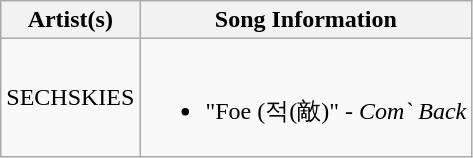<table class="wikitable sortable" style="text-align: center">
<tr>
<th>Artist(s)</th>
<th>Song Information</th>
</tr>
<tr>
<td>SECHSKIES</td>
<td><br><ul><li>"Foe (적(敵)" - <em>Com` Back</em></li></ul></td>
</tr>
</table>
